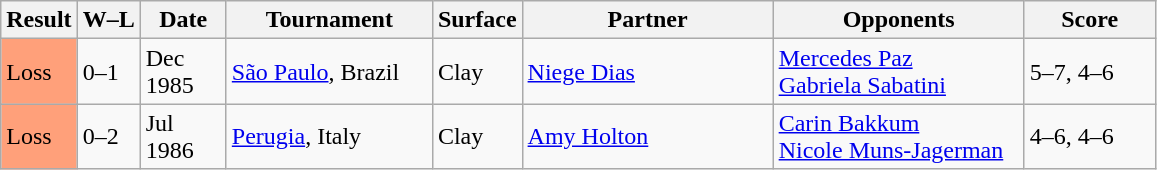<table class="sortable wikitable">
<tr>
<th>Result</th>
<th class="unsortable">W–L</th>
<th style="width:50px">Date</th>
<th style="width:130px">Tournament</th>
<th>Surface</th>
<th style="width:160px">Partner</th>
<th style="width:160px">Opponents</th>
<th style="width:80px" class="unsortable">Score</th>
</tr>
<tr>
<td style="background:#ffa07a;">Loss</td>
<td>0–1</td>
<td>Dec 1985</td>
<td><a href='#'>São Paulo</a>, Brazil</td>
<td>Clay</td>
<td> <a href='#'>Niege Dias</a></td>
<td> <a href='#'>Mercedes Paz</a><br> <a href='#'>Gabriela Sabatini</a></td>
<td>5–7, 4–6</td>
</tr>
<tr>
<td style="background:#FFA07A;">Loss</td>
<td>0–2</td>
<td>Jul 1986</td>
<td><a href='#'>Perugia</a>, Italy</td>
<td>Clay</td>
<td> <a href='#'>Amy Holton</a></td>
<td> <a href='#'>Carin Bakkum</a> <br>  <a href='#'>Nicole Muns-Jagerman</a></td>
<td>4–6, 4–6</td>
</tr>
</table>
